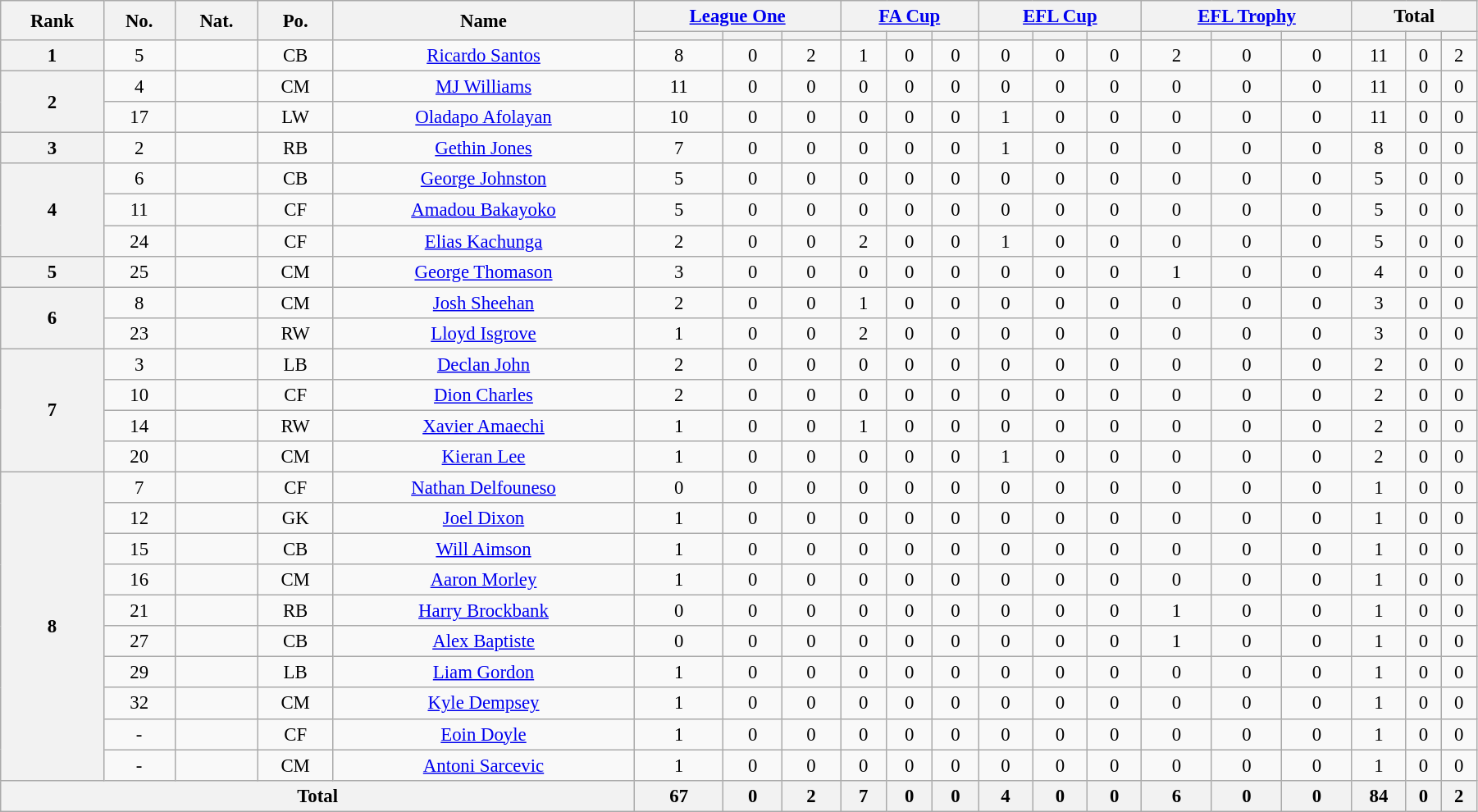<table class="wikitable" style="text-align:center; font-size:95%; width:95%;">
<tr>
<th rowspan=2>Rank</th>
<th rowspan=2>No.</th>
<th rowspan=2>Nat.</th>
<th rowspan=2>Po.</th>
<th rowspan=2>Name</th>
<th colspan=3><a href='#'>League One</a></th>
<th colspan=3><a href='#'>FA Cup</a></th>
<th colspan=3><a href='#'>EFL Cup</a></th>
<th colspan=3><a href='#'>EFL Trophy</a></th>
<th colspan=3>Total</th>
</tr>
<tr>
<th></th>
<th></th>
<th></th>
<th></th>
<th></th>
<th></th>
<th></th>
<th></th>
<th></th>
<th></th>
<th></th>
<th></th>
<th></th>
<th></th>
<th></th>
</tr>
<tr>
<th rowspan=1>1</th>
<td>5</td>
<td></td>
<td>CB</td>
<td><a href='#'>Ricardo Santos</a></td>
<td>8</td>
<td>0</td>
<td>2</td>
<td>1</td>
<td>0</td>
<td>0</td>
<td>0</td>
<td>0</td>
<td>0</td>
<td>2</td>
<td>0</td>
<td>0</td>
<td>11</td>
<td>0</td>
<td>2</td>
</tr>
<tr>
<th rowspan=2>2</th>
<td>4</td>
<td></td>
<td>CM</td>
<td><a href='#'>MJ Williams</a></td>
<td>11</td>
<td>0</td>
<td>0</td>
<td>0</td>
<td>0</td>
<td>0</td>
<td>0</td>
<td>0</td>
<td>0</td>
<td>0</td>
<td>0</td>
<td>0</td>
<td>11</td>
<td>0</td>
<td>0</td>
</tr>
<tr>
<td>17</td>
<td></td>
<td>LW</td>
<td><a href='#'>Oladapo Afolayan</a></td>
<td>10</td>
<td>0</td>
<td>0</td>
<td>0</td>
<td>0</td>
<td>0</td>
<td>1</td>
<td>0</td>
<td>0</td>
<td>0</td>
<td>0</td>
<td>0</td>
<td>11</td>
<td>0</td>
<td>0</td>
</tr>
<tr>
<th rowspan=1>3</th>
<td>2</td>
<td></td>
<td>RB</td>
<td><a href='#'>Gethin Jones</a></td>
<td>7</td>
<td>0</td>
<td>0</td>
<td>0</td>
<td>0</td>
<td>0</td>
<td>1</td>
<td>0</td>
<td>0</td>
<td>0</td>
<td>0</td>
<td>0</td>
<td>8</td>
<td>0</td>
<td>0</td>
</tr>
<tr>
<th rowspan=3>4</th>
<td>6</td>
<td></td>
<td>CB</td>
<td><a href='#'>George Johnston</a></td>
<td>5</td>
<td>0</td>
<td>0</td>
<td>0</td>
<td>0</td>
<td>0</td>
<td>0</td>
<td>0</td>
<td>0</td>
<td>0</td>
<td>0</td>
<td>0</td>
<td>5</td>
<td>0</td>
<td>0</td>
</tr>
<tr>
<td>11</td>
<td></td>
<td>CF</td>
<td><a href='#'>Amadou Bakayoko</a></td>
<td>5</td>
<td>0</td>
<td>0</td>
<td>0</td>
<td>0</td>
<td>0</td>
<td>0</td>
<td>0</td>
<td>0</td>
<td>0</td>
<td>0</td>
<td>0</td>
<td>5</td>
<td>0</td>
<td>0</td>
</tr>
<tr>
<td>24</td>
<td></td>
<td>CF</td>
<td><a href='#'>Elias Kachunga</a></td>
<td>2</td>
<td>0</td>
<td>0</td>
<td>2</td>
<td>0</td>
<td>0</td>
<td>1</td>
<td>0</td>
<td>0</td>
<td>0</td>
<td>0</td>
<td>0</td>
<td>5</td>
<td>0</td>
<td>0</td>
</tr>
<tr>
<th rowspan=1>5</th>
<td>25</td>
<td></td>
<td>CM</td>
<td><a href='#'>George Thomason</a></td>
<td>3</td>
<td>0</td>
<td>0</td>
<td>0</td>
<td>0</td>
<td>0</td>
<td>0</td>
<td>0</td>
<td>0</td>
<td>1</td>
<td>0</td>
<td>0</td>
<td>4</td>
<td>0</td>
<td>0</td>
</tr>
<tr>
<th rowspan=2>6</th>
<td>8</td>
<td></td>
<td>CM</td>
<td><a href='#'>Josh Sheehan</a></td>
<td>2</td>
<td>0</td>
<td>0</td>
<td>1</td>
<td>0</td>
<td>0</td>
<td>0</td>
<td>0</td>
<td>0</td>
<td>0</td>
<td>0</td>
<td>0</td>
<td>3</td>
<td>0</td>
<td>0</td>
</tr>
<tr>
<td>23</td>
<td></td>
<td>RW</td>
<td><a href='#'>Lloyd Isgrove</a></td>
<td>1</td>
<td>0</td>
<td>0</td>
<td>2</td>
<td>0</td>
<td>0</td>
<td>0</td>
<td>0</td>
<td>0</td>
<td>0</td>
<td>0</td>
<td>0</td>
<td>3</td>
<td>0</td>
<td>0</td>
</tr>
<tr>
<th rowspan=4>7</th>
<td>3</td>
<td></td>
<td>LB</td>
<td><a href='#'>Declan John</a></td>
<td>2</td>
<td>0</td>
<td>0</td>
<td>0</td>
<td>0</td>
<td>0</td>
<td>0</td>
<td>0</td>
<td>0</td>
<td>0</td>
<td>0</td>
<td>0</td>
<td>2</td>
<td>0</td>
<td>0</td>
</tr>
<tr>
<td>10</td>
<td></td>
<td>CF</td>
<td><a href='#'>Dion Charles</a></td>
<td>2</td>
<td>0</td>
<td>0</td>
<td>0</td>
<td>0</td>
<td>0</td>
<td>0</td>
<td>0</td>
<td>0</td>
<td>0</td>
<td>0</td>
<td>0</td>
<td>2</td>
<td>0</td>
<td>0</td>
</tr>
<tr>
<td>14</td>
<td></td>
<td>RW</td>
<td><a href='#'>Xavier Amaechi</a></td>
<td>1</td>
<td>0</td>
<td>0</td>
<td>1</td>
<td>0</td>
<td>0</td>
<td>0</td>
<td>0</td>
<td>0</td>
<td>0</td>
<td>0</td>
<td>0</td>
<td>2</td>
<td>0</td>
<td>0</td>
</tr>
<tr>
<td>20</td>
<td></td>
<td>CM</td>
<td><a href='#'>Kieran Lee</a></td>
<td>1</td>
<td>0</td>
<td>0</td>
<td>0</td>
<td>0</td>
<td>0</td>
<td>1</td>
<td>0</td>
<td>0</td>
<td>0</td>
<td>0</td>
<td>0</td>
<td>2</td>
<td>0</td>
<td>0</td>
</tr>
<tr>
<th rowspan=10>8</th>
<td>7</td>
<td></td>
<td>CF</td>
<td><a href='#'>Nathan Delfouneso</a></td>
<td>0</td>
<td>0</td>
<td>0</td>
<td>0</td>
<td>0</td>
<td>0</td>
<td>0</td>
<td>0</td>
<td>0</td>
<td>0</td>
<td>0</td>
<td>0</td>
<td>1</td>
<td>0</td>
<td>0</td>
</tr>
<tr>
<td>12</td>
<td></td>
<td>GK</td>
<td><a href='#'>Joel Dixon</a></td>
<td>1</td>
<td>0</td>
<td>0</td>
<td>0</td>
<td>0</td>
<td>0</td>
<td>0</td>
<td>0</td>
<td>0</td>
<td>0</td>
<td>0</td>
<td>0</td>
<td>1</td>
<td>0</td>
<td>0</td>
</tr>
<tr>
<td>15</td>
<td></td>
<td>CB</td>
<td><a href='#'>Will Aimson</a></td>
<td>1</td>
<td>0</td>
<td>0</td>
<td>0</td>
<td>0</td>
<td>0</td>
<td>0</td>
<td>0</td>
<td>0</td>
<td>0</td>
<td>0</td>
<td>0</td>
<td>1</td>
<td>0</td>
<td>0</td>
</tr>
<tr>
<td>16</td>
<td></td>
<td>CM</td>
<td><a href='#'>Aaron Morley</a></td>
<td>1</td>
<td>0</td>
<td>0</td>
<td>0</td>
<td>0</td>
<td>0</td>
<td>0</td>
<td>0</td>
<td>0</td>
<td>0</td>
<td>0</td>
<td>0</td>
<td>1</td>
<td>0</td>
<td>0</td>
</tr>
<tr>
<td>21</td>
<td></td>
<td>RB</td>
<td><a href='#'>Harry Brockbank</a></td>
<td>0</td>
<td>0</td>
<td>0</td>
<td>0</td>
<td>0</td>
<td>0</td>
<td>0</td>
<td>0</td>
<td>0</td>
<td>1</td>
<td>0</td>
<td>0</td>
<td>1</td>
<td>0</td>
<td>0</td>
</tr>
<tr>
<td>27</td>
<td></td>
<td>CB</td>
<td><a href='#'>Alex Baptiste</a></td>
<td>0</td>
<td>0</td>
<td>0</td>
<td>0</td>
<td>0</td>
<td>0</td>
<td>0</td>
<td>0</td>
<td>0</td>
<td>1</td>
<td>0</td>
<td>0</td>
<td>1</td>
<td>0</td>
<td>0</td>
</tr>
<tr>
<td>29</td>
<td></td>
<td>LB</td>
<td><a href='#'>Liam Gordon</a></td>
<td>1</td>
<td>0</td>
<td>0</td>
<td>0</td>
<td>0</td>
<td>0</td>
<td>0</td>
<td>0</td>
<td>0</td>
<td>0</td>
<td>0</td>
<td>0</td>
<td>1</td>
<td>0</td>
<td>0</td>
</tr>
<tr>
<td>32</td>
<td></td>
<td>CM</td>
<td><a href='#'>Kyle Dempsey</a></td>
<td>1</td>
<td>0</td>
<td>0</td>
<td>0</td>
<td>0</td>
<td>0</td>
<td>0</td>
<td>0</td>
<td>0</td>
<td>0</td>
<td>0</td>
<td>0</td>
<td>1</td>
<td>0</td>
<td>0</td>
</tr>
<tr>
<td>-</td>
<td></td>
<td>CF</td>
<td><a href='#'>Eoin Doyle</a></td>
<td>1</td>
<td>0</td>
<td>0</td>
<td>0</td>
<td>0</td>
<td>0</td>
<td>0</td>
<td>0</td>
<td>0</td>
<td>0</td>
<td>0</td>
<td>0</td>
<td>1</td>
<td>0</td>
<td>0</td>
</tr>
<tr>
<td>-</td>
<td></td>
<td>CM</td>
<td><a href='#'>Antoni Sarcevic</a></td>
<td>1</td>
<td>0</td>
<td>0</td>
<td>0</td>
<td>0</td>
<td>0</td>
<td>0</td>
<td>0</td>
<td>0</td>
<td>0</td>
<td>0</td>
<td>0</td>
<td>1</td>
<td>0</td>
<td>0</td>
</tr>
<tr>
<th colspan=5>Total</th>
<th>67</th>
<th>0</th>
<th>2</th>
<th>7</th>
<th>0</th>
<th>0</th>
<th>4</th>
<th>0</th>
<th>0</th>
<th>6</th>
<th>0</th>
<th>0</th>
<th>84</th>
<th>0</th>
<th>2</th>
</tr>
</table>
